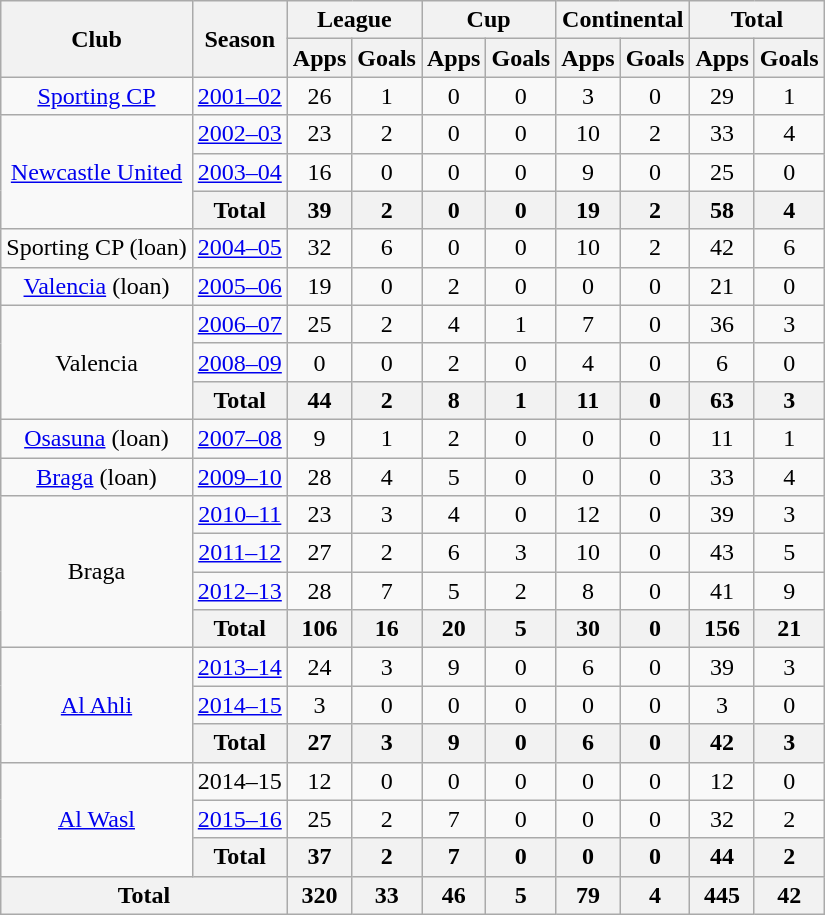<table class="wikitable" style="text-align:center">
<tr>
<th rowspan="2">Club</th>
<th rowspan="2">Season</th>
<th colspan="2">League</th>
<th colspan="2">Cup</th>
<th colspan="2">Continental</th>
<th colspan="2">Total</th>
</tr>
<tr>
<th>Apps</th>
<th>Goals</th>
<th>Apps</th>
<th>Goals</th>
<th>Apps</th>
<th>Goals</th>
<th>Apps</th>
<th>Goals</th>
</tr>
<tr>
<td><a href='#'>Sporting CP</a></td>
<td><a href='#'>2001–02</a></td>
<td>26</td>
<td>1</td>
<td>0</td>
<td>0</td>
<td>3</td>
<td>0</td>
<td>29</td>
<td>1</td>
</tr>
<tr>
<td rowspan="3"><a href='#'>Newcastle United</a></td>
<td><a href='#'>2002–03</a></td>
<td>23</td>
<td>2</td>
<td>0</td>
<td>0</td>
<td>10</td>
<td>2</td>
<td>33</td>
<td>4</td>
</tr>
<tr>
<td><a href='#'>2003–04</a></td>
<td>16</td>
<td>0</td>
<td>0</td>
<td>0</td>
<td>9</td>
<td>0</td>
<td>25</td>
<td>0</td>
</tr>
<tr>
<th>Total</th>
<th>39</th>
<th>2</th>
<th>0</th>
<th>0</th>
<th>19</th>
<th>2</th>
<th>58</th>
<th>4</th>
</tr>
<tr>
<td>Sporting CP (loan)</td>
<td><a href='#'>2004–05</a></td>
<td>32</td>
<td>6</td>
<td>0</td>
<td>0</td>
<td>10</td>
<td>2</td>
<td>42</td>
<td>6</td>
</tr>
<tr>
<td><a href='#'>Valencia</a> (loan)</td>
<td><a href='#'>2005–06</a></td>
<td>19</td>
<td>0</td>
<td>2</td>
<td>0</td>
<td>0</td>
<td>0</td>
<td>21</td>
<td>0</td>
</tr>
<tr>
<td rowspan="3">Valencia</td>
<td><a href='#'>2006–07</a></td>
<td>25</td>
<td>2</td>
<td>4</td>
<td>1</td>
<td>7</td>
<td>0</td>
<td>36</td>
<td>3</td>
</tr>
<tr>
<td><a href='#'>2008–09</a></td>
<td>0</td>
<td>0</td>
<td>2</td>
<td>0</td>
<td>4</td>
<td>0</td>
<td>6</td>
<td>0</td>
</tr>
<tr>
<th>Total</th>
<th>44</th>
<th>2</th>
<th>8</th>
<th>1</th>
<th>11</th>
<th>0</th>
<th>63</th>
<th>3</th>
</tr>
<tr>
<td><a href='#'>Osasuna</a> (loan)</td>
<td><a href='#'>2007–08</a></td>
<td>9</td>
<td>1</td>
<td>2</td>
<td>0</td>
<td>0</td>
<td>0</td>
<td>11</td>
<td>1</td>
</tr>
<tr>
<td><a href='#'>Braga</a> (loan)</td>
<td><a href='#'>2009–10</a></td>
<td>28</td>
<td>4</td>
<td>5</td>
<td>0</td>
<td>0</td>
<td>0</td>
<td>33</td>
<td>4</td>
</tr>
<tr>
<td rowspan="4">Braga</td>
<td><a href='#'>2010–11</a></td>
<td>23</td>
<td>3</td>
<td>4</td>
<td>0</td>
<td>12</td>
<td>0</td>
<td>39</td>
<td>3</td>
</tr>
<tr>
<td><a href='#'>2011–12</a></td>
<td>27</td>
<td>2</td>
<td>6</td>
<td>3</td>
<td>10</td>
<td>0</td>
<td>43</td>
<td>5</td>
</tr>
<tr>
<td><a href='#'>2012–13</a></td>
<td>28</td>
<td>7</td>
<td>5</td>
<td>2</td>
<td>8</td>
<td>0</td>
<td>41</td>
<td>9</td>
</tr>
<tr>
<th>Total</th>
<th>106</th>
<th>16</th>
<th>20</th>
<th>5</th>
<th>30</th>
<th>0</th>
<th>156</th>
<th>21</th>
</tr>
<tr>
<td rowspan="3"><a href='#'>Al Ahli</a></td>
<td><a href='#'>2013–14</a></td>
<td>24</td>
<td>3</td>
<td>9</td>
<td>0</td>
<td>6</td>
<td>0</td>
<td>39</td>
<td>3</td>
</tr>
<tr>
<td><a href='#'>2014–15</a></td>
<td>3</td>
<td>0</td>
<td>0</td>
<td>0</td>
<td>0</td>
<td>0</td>
<td>3</td>
<td>0</td>
</tr>
<tr>
<th>Total</th>
<th>27</th>
<th>3</th>
<th>9</th>
<th>0</th>
<th>6</th>
<th>0</th>
<th>42</th>
<th>3</th>
</tr>
<tr>
<td rowspan="3"><a href='#'>Al Wasl</a></td>
<td>2014–15</td>
<td>12</td>
<td>0</td>
<td>0</td>
<td>0</td>
<td>0</td>
<td>0</td>
<td>12</td>
<td>0</td>
</tr>
<tr>
<td><a href='#'>2015–16</a></td>
<td>25</td>
<td>2</td>
<td>7</td>
<td>0</td>
<td>0</td>
<td>0</td>
<td>32</td>
<td>2</td>
</tr>
<tr>
<th>Total</th>
<th>37</th>
<th>2</th>
<th>7</th>
<th>0</th>
<th>0</th>
<th>0</th>
<th>44</th>
<th>2</th>
</tr>
<tr>
<th colspan="2">Total</th>
<th>320</th>
<th>33</th>
<th>46</th>
<th>5</th>
<th>79</th>
<th>4</th>
<th>445</th>
<th>42</th>
</tr>
</table>
